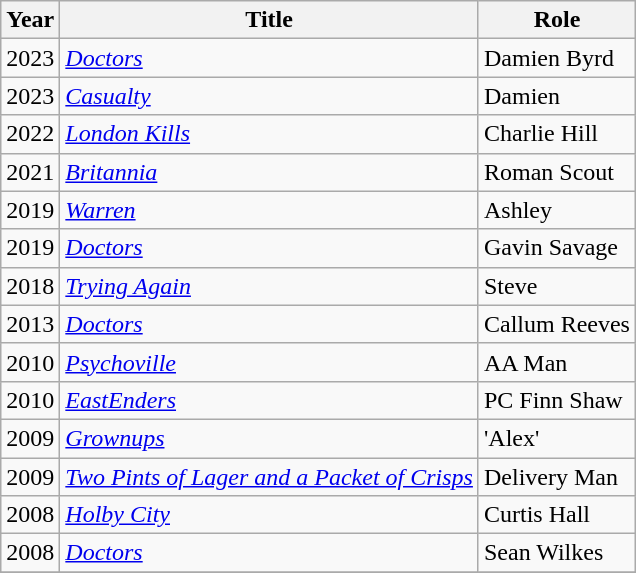<table class="wikitable">
<tr>
<th>Year</th>
<th>Title</th>
<th>Role</th>
</tr>
<tr>
<td>2023</td>
<td><em><a href='#'>Doctors</a></em></td>
<td>Damien Byrd</td>
</tr>
<tr>
<td>2023</td>
<td><em><a href='#'>Casualty</a></em></td>
<td>Damien</td>
</tr>
<tr>
<td>2022</td>
<td><em><a href='#'>London Kills</a></em></td>
<td>Charlie Hill</td>
</tr>
<tr>
<td>2021</td>
<td><em><a href='#'>Britannia</a></em></td>
<td>Roman Scout</td>
</tr>
<tr>
<td>2019</td>
<td><em><a href='#'>Warren</a></em></td>
<td>Ashley</td>
</tr>
<tr>
<td>2019</td>
<td><em><a href='#'>Doctors</a></em></td>
<td>Gavin Savage</td>
</tr>
<tr>
<td>2018</td>
<td><em><a href='#'>Trying Again</a></em></td>
<td>Steve</td>
</tr>
<tr>
<td>2013</td>
<td><em><a href='#'>Doctors</a></em></td>
<td>Callum Reeves</td>
</tr>
<tr>
<td>2010</td>
<td><em><a href='#'>Psychoville</a></em></td>
<td>AA Man</td>
</tr>
<tr>
<td>2010</td>
<td><em><a href='#'>EastEnders</a></em></td>
<td>PC Finn Shaw</td>
</tr>
<tr>
<td>2009</td>
<td><em><a href='#'>Grownups</a></em></td>
<td>'Alex'</td>
</tr>
<tr>
<td>2009</td>
<td><em><a href='#'>Two Pints of Lager and a Packet of Crisps</a></em></td>
<td>Delivery Man</td>
</tr>
<tr>
<td>2008</td>
<td><em><a href='#'>Holby City</a></em></td>
<td>Curtis Hall</td>
</tr>
<tr>
<td>2008</td>
<td><em><a href='#'>Doctors</a></em></td>
<td>Sean Wilkes</td>
</tr>
<tr>
</tr>
</table>
